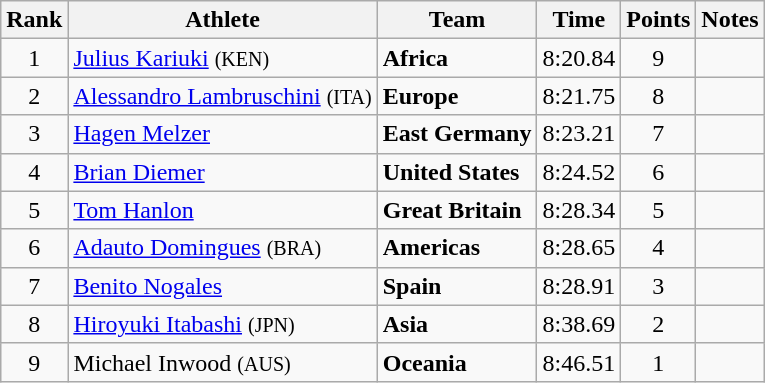<table class="wikitable" style="text-align:center">
<tr>
<th>Rank</th>
<th>Athlete</th>
<th>Team</th>
<th>Time</th>
<th>Points</th>
<th>Notes</th>
</tr>
<tr>
<td>1</td>
<td align="left"><a href='#'>Julius Kariuki</a> <small>(KEN)</small></td>
<td align=left><strong>Africa</strong></td>
<td>8:20.84</td>
<td>9</td>
<td></td>
</tr>
<tr>
<td>2</td>
<td align="left"><a href='#'>Alessandro Lambruschini</a> <small>(ITA)</small></td>
<td align=left><strong>Europe</strong></td>
<td>8:21.75</td>
<td>8</td>
<td></td>
</tr>
<tr>
<td>3</td>
<td align="left"><a href='#'>Hagen Melzer</a></td>
<td align=left><strong>East Germany</strong></td>
<td>8:23.21</td>
<td>7</td>
<td></td>
</tr>
<tr>
<td>4</td>
<td align="left"><a href='#'>Brian Diemer</a></td>
<td align=left><strong>United States</strong></td>
<td>8:24.52</td>
<td>6</td>
<td></td>
</tr>
<tr>
<td>5</td>
<td align="left"><a href='#'>Tom Hanlon</a></td>
<td align=left><strong>Great Britain</strong></td>
<td>8:28.34</td>
<td>5</td>
<td></td>
</tr>
<tr>
<td>6</td>
<td align="left"><a href='#'>Adauto Domingues</a> <small>(BRA)</small></td>
<td align=left><strong>Americas</strong></td>
<td>8:28.65</td>
<td>4</td>
<td></td>
</tr>
<tr>
<td>7</td>
<td align="left"><a href='#'>Benito Nogales</a></td>
<td align=left><strong>Spain</strong></td>
<td>8:28.91</td>
<td>3</td>
<td></td>
</tr>
<tr>
<td>8</td>
<td align="left"><a href='#'>Hiroyuki Itabashi</a> <small>(JPN)</small></td>
<td align=left><strong>Asia</strong></td>
<td>8:38.69</td>
<td>2</td>
<td></td>
</tr>
<tr>
<td>9</td>
<td align="left">Michael Inwood <small>(AUS)</small></td>
<td align=left><strong>Oceania</strong></td>
<td>8:46.51</td>
<td>1</td>
<td></td>
</tr>
</table>
